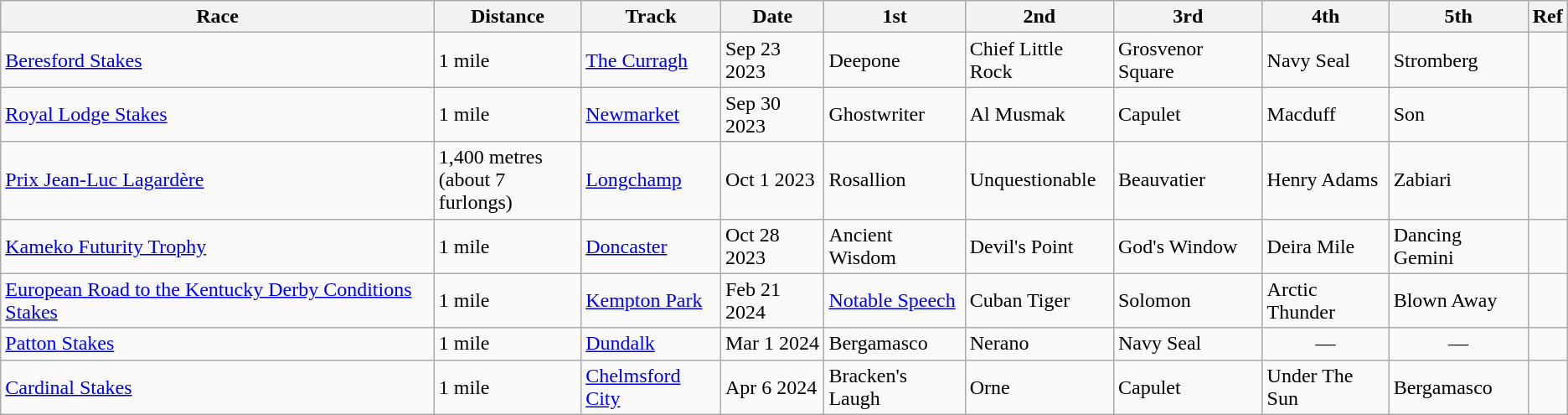<table class="wikitable">
<tr>
<th>Race</th>
<th>Distance</th>
<th>Track</th>
<th>Date</th>
<th>1st</th>
<th>2nd</th>
<th>3rd</th>
<th>4th</th>
<th>5th</th>
<th>Ref</th>
</tr>
<tr>
<td><a href='#'>Beresford Stakes</a></td>
<td>1 mile</td>
<td><a href='#'>The Curragh</a></td>
<td>Sep 23 2023</td>
<td>Deepone</td>
<td>Chief Little Rock</td>
<td>Grosvenor Square</td>
<td>Navy Seal</td>
<td>Stromberg</td>
<td></td>
</tr>
<tr>
<td><a href='#'>Royal Lodge Stakes</a></td>
<td>1 mile</td>
<td><a href='#'>Newmarket</a></td>
<td>Sep 30 2023</td>
<td>Ghostwriter</td>
<td>Al Musmak</td>
<td>Capulet</td>
<td>Macduff</td>
<td>Son</td>
<td></td>
</tr>
<tr>
<td><a href='#'>Prix Jean-Luc Lagardère</a></td>
<td>1,400 metres<br><span>(about 7 furlongs)</span></td>
<td><a href='#'>Longchamp</a></td>
<td>Oct 1 2023</td>
<td>Rosallion</td>
<td>Unquestionable</td>
<td>Beauvatier</td>
<td>Henry Adams</td>
<td>Zabiari</td>
<td></td>
</tr>
<tr>
<td><a href='#'>Kameko Futurity Trophy</a></td>
<td>1 mile</td>
<td><a href='#'>Doncaster</a></td>
<td>Oct 28 2023</td>
<td>Ancient Wisdom</td>
<td>Devil's Point</td>
<td>God's Window</td>
<td>Deira Mile</td>
<td>Dancing Gemini</td>
<td></td>
</tr>
<tr>
<td><a href='#'>European Road to the Kentucky Derby Conditions Stakes</a></td>
<td>1 mile</td>
<td><a href='#'>Kempton Park</a></td>
<td>Feb 21 2024</td>
<td><a href='#'>Notable Speech</a></td>
<td>Cuban Tiger</td>
<td>Solomon</td>
<td>Arctic Thunder</td>
<td>Blown Away</td>
<td></td>
</tr>
<tr>
<td><a href='#'>Patton Stakes</a></td>
<td>1 mile</td>
<td><a href='#'>Dundalk</a></td>
<td>Mar 1 2024</td>
<td>Bergamasco</td>
<td>Nerano</td>
<td>Navy Seal</td>
<td align=center>—</td>
<td align=center>—</td>
<td></td>
</tr>
<tr>
<td><a href='#'>Cardinal Stakes</a></td>
<td>1 mile</td>
<td><a href='#'>Chelmsford City</a></td>
<td>Apr 6 2024</td>
<td>Bracken's Laugh</td>
<td>Orne</td>
<td>Capulet</td>
<td>Under The Sun</td>
<td>Bergamasco</td>
<td></td>
</tr>
</table>
